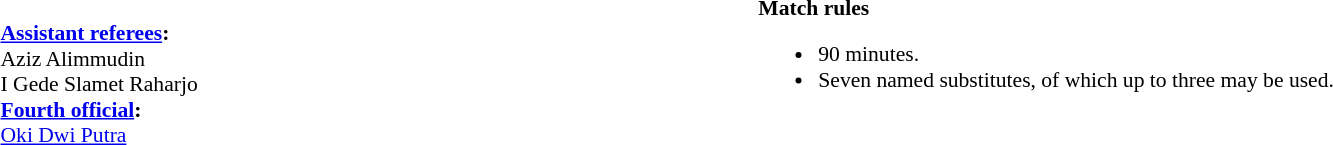<table width=100% style="font-size:90%">
<tr>
<td><br><br><strong><a href='#'>Assistant referees</a>:</strong>
<br>Aziz Alimmudin
<br>I Gede Slamet Raharjo
<br><strong><a href='#'>Fourth official</a>:</strong>
<br><a href='#'>Oki Dwi Putra</a>
<br></td>
<td style="width:60%; vertical-align:top;"><br><strong>Match rules</strong><ul><li>90 minutes.</li><li>Seven named substitutes, of which up to three may be used.</li></ul></td>
</tr>
</table>
